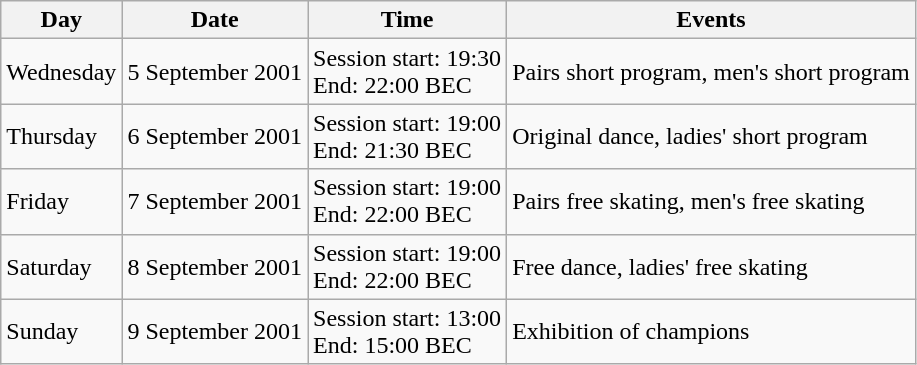<table class="wikitable">
<tr>
<th>Day</th>
<th>Date</th>
<th>Time</th>
<th>Events</th>
</tr>
<tr>
<td>Wednesday</td>
<td>5 September 2001</td>
<td>Session start: 19:30 <br> End: 22:00 BEC</td>
<td>Pairs short program, men's short program</td>
</tr>
<tr>
<td>Thursday</td>
<td>6 September 2001</td>
<td>Session start: 19:00 <br> End: 21:30 BEC</td>
<td>Original dance, ladies' short program</td>
</tr>
<tr>
<td>Friday</td>
<td>7 September 2001</td>
<td>Session start: 19:00 <br> End: 22:00 BEC</td>
<td>Pairs free skating, men's free skating</td>
</tr>
<tr>
<td>Saturday</td>
<td>8 September 2001</td>
<td>Session start: 19:00 <br> End: 22:00 BEC</td>
<td>Free dance, ladies' free skating</td>
</tr>
<tr>
<td>Sunday</td>
<td>9 September 2001</td>
<td>Session start: 13:00 <br> End: 15:00 BEC</td>
<td>Exhibition of champions</td>
</tr>
</table>
